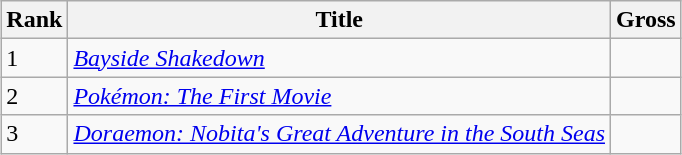<table class="wikitable sortable" style="margin:auto; margin:auto;">
<tr>
<th>Rank</th>
<th>Title</th>
<th>Gross</th>
</tr>
<tr>
<td>1</td>
<td><em><a href='#'>Bayside Shakedown</a></em></td>
<td></td>
</tr>
<tr>
<td>2</td>
<td><em><a href='#'>Pokémon: The First Movie</a></em></td>
<td></td>
</tr>
<tr>
<td>3</td>
<td><em><a href='#'>Doraemon: Nobita's Great Adventure in the South Seas</a></em></td>
<td></td>
</tr>
</table>
